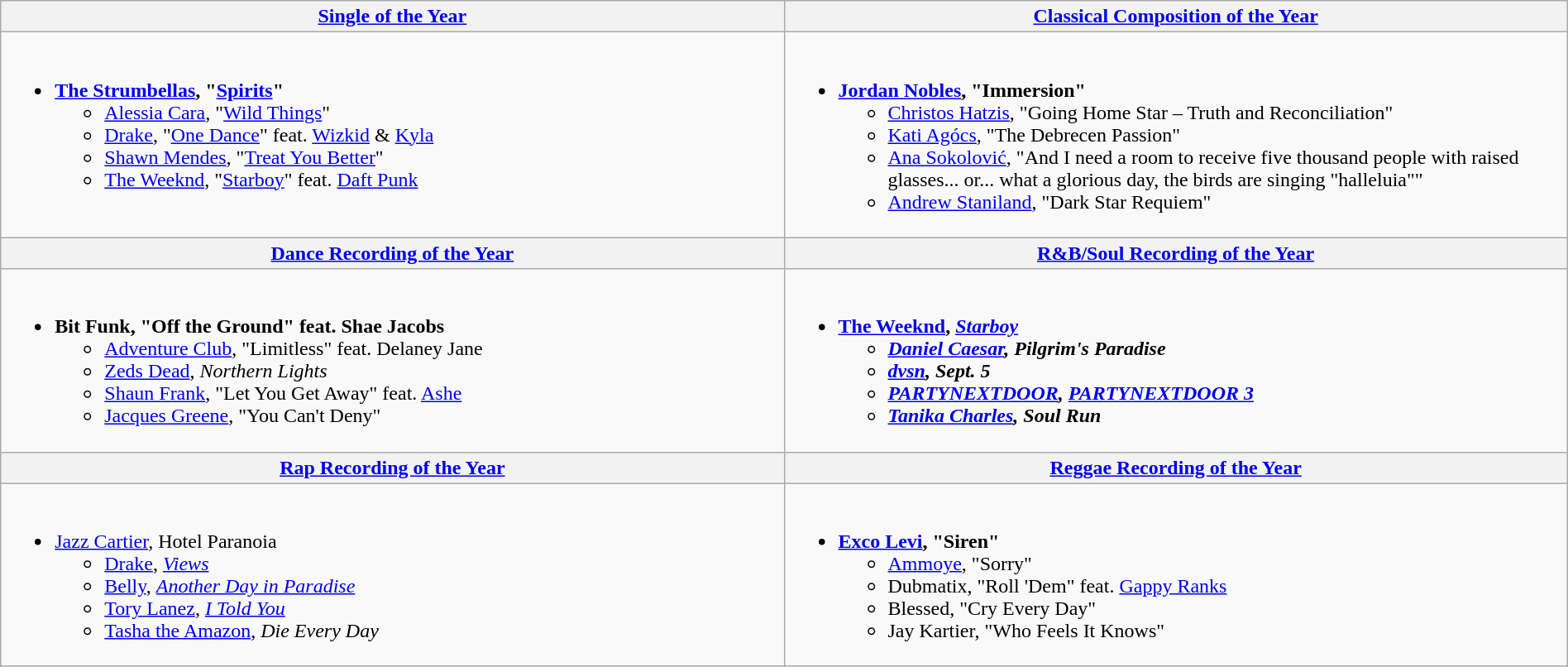<table class=wikitable style="width:100%">
<tr>
<th style="width:50%"><a href='#'>Single of the Year</a></th>
<th style="width:50%"><a href='#'>Classical Composition of the Year</a></th>
</tr>
<tr>
<td valign="top"><br><ul><li> <strong><a href='#'>The Strumbellas</a>, "<a href='#'>Spirits</a>"</strong><ul><li><a href='#'>Alessia Cara</a>, "<a href='#'>Wild Things</a>"</li><li><a href='#'>Drake</a>, "<a href='#'>One Dance</a>" feat. <a href='#'>Wizkid</a> & <a href='#'>Kyla</a></li><li><a href='#'>Shawn Mendes</a>, "<a href='#'>Treat You Better</a>"</li><li><a href='#'>The Weeknd</a>, "<a href='#'>Starboy</a>" feat. <a href='#'>Daft Punk</a></li></ul></li></ul></td>
<td valign="top"><br><ul><li> <strong><a href='#'>Jordan Nobles</a>, "Immersion"</strong><ul><li><a href='#'>Christos Hatzis</a>, "Going Home Star – Truth and Reconciliation"</li><li><a href='#'>Kati Agócs</a>, "The Debrecen Passion"</li><li><a href='#'>Ana Sokolović</a>, "And I need a room to receive five thousand people with raised glasses... or... what a glorious day, the birds are singing "halleluia""</li><li><a href='#'>Andrew Staniland</a>, "Dark Star Requiem"</li></ul></li></ul></td>
</tr>
<tr>
<th style="width:50%"><a href='#'>Dance Recording of the Year</a></th>
<th style="width:50%"><a href='#'>R&B/Soul Recording of the Year</a></th>
</tr>
<tr>
<td valign="top"><br><ul><li> <strong>Bit Funk, "Off the Ground" feat. Shae Jacobs</strong><ul><li><a href='#'>Adventure Club</a>, "Limitless" feat. Delaney Jane</li><li><a href='#'>Zeds Dead</a>, <em>Northern Lights</em></li><li><a href='#'>Shaun Frank</a>, "Let You Get Away" feat. <a href='#'>Ashe</a></li><li><a href='#'>Jacques Greene</a>, "You Can't Deny"</li></ul></li></ul></td>
<td valign="top"><br><ul><li> <strong><a href='#'>The Weeknd</a>, <em><a href='#'>Starboy</a><strong><em><ul><li><a href='#'>Daniel Caesar</a>, </em>Pilgrim's Paradise<em></li><li><a href='#'>dvsn</a>, </em>Sept. 5<em></li><li><a href='#'>PARTYNEXTDOOR</a>, </em><a href='#'>PARTYNEXTDOOR 3</a><em></li><li><a href='#'>Tanika Charles</a>, </em>Soul Run<em></li></ul></li></ul></td>
</tr>
<tr>
<th style="width:50%"><a href='#'>Rap Recording of the Year</a></th>
<th style="width:50%"><a href='#'>Reggae Recording of the Year</a></th>
</tr>
<tr>
<td valign="top"><br><ul><li> </strong><a href='#'>Jazz Cartier</a>, </em>Hotel Paranoia</em></strong><ul><li><a href='#'>Drake</a>, <em><a href='#'>Views</a></em></li><li><a href='#'>Belly</a>, <em><a href='#'>Another Day in Paradise</a></em></li><li><a href='#'>Tory Lanez</a>, <em><a href='#'>I Told You</a></em></li><li><a href='#'>Tasha the Amazon</a>, <em>Die Every Day</em></li></ul></li></ul></td>
<td valign="top"><br><ul><li> <strong><a href='#'>Exco Levi</a>, "Siren"</strong><ul><li><a href='#'>Ammoye</a>, "Sorry"</li><li>Dubmatix, "Roll 'Dem" feat. <a href='#'>Gappy Ranks</a></li><li>Blessed, "Cry Every Day"</li><li>Jay Kartier, "Who Feels It Knows"</li></ul></li></ul></td>
</tr>
</table>
